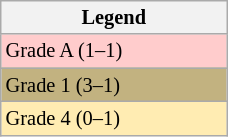<table class="wikitable" style="font-size:85%; width:12%;">
<tr>
<th>Legend</th>
</tr>
<tr bgcolor="ffcccc">
<td>Grade A (1–1)</td>
</tr>
<tr bgcolor="#C2B280">
<td>Grade 1 (3–1)</td>
</tr>
<tr bgcolor="#ffecb2">
<td>Grade 4 (0–1)</td>
</tr>
</table>
